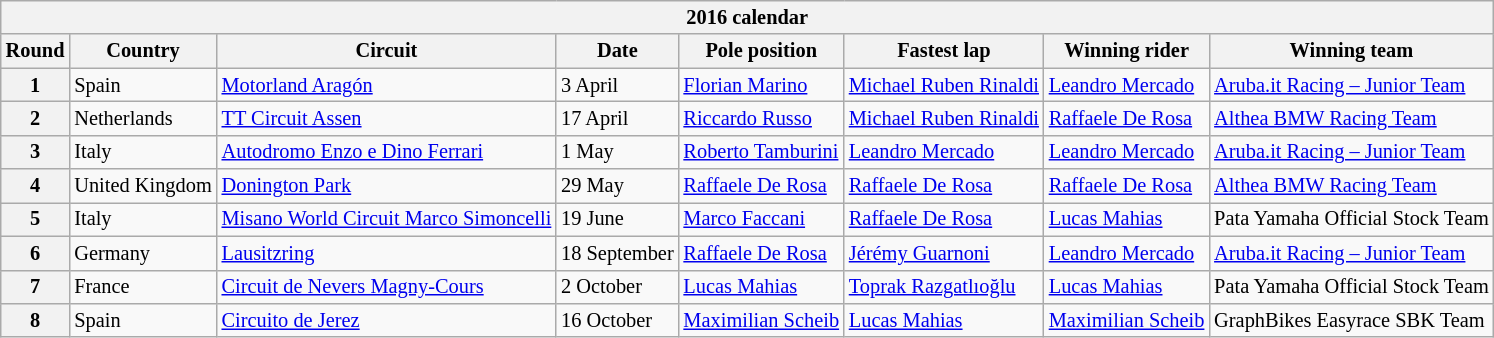<table class="wikitable" style="font-size: 85%">
<tr>
<th colspan=10>2016 calendar</th>
</tr>
<tr>
<th>Round</th>
<th>Country</th>
<th>Circuit</th>
<th>Date</th>
<th>Pole position</th>
<th>Fastest lap</th>
<th>Winning rider</th>
<th>Winning team<br></th>
</tr>
<tr>
<th>1</th>
<td> Spain</td>
<td><a href='#'>Motorland Aragón</a></td>
<td>3 April</td>
<td> <a href='#'>Florian Marino</a></td>
<td> <a href='#'>Michael Ruben Rinaldi</a></td>
<td> <a href='#'>Leandro Mercado</a></td>
<td><a href='#'>Aruba.it Racing – Junior Team</a></td>
</tr>
<tr>
<th>2</th>
<td> Netherlands</td>
<td><a href='#'>TT Circuit Assen</a></td>
<td>17 April</td>
<td> <a href='#'>Riccardo Russo</a></td>
<td> <a href='#'>Michael Ruben Rinaldi</a></td>
<td> <a href='#'>Raffaele De Rosa</a></td>
<td><a href='#'>Althea BMW Racing Team</a></td>
</tr>
<tr>
<th>3</th>
<td> Italy</td>
<td><a href='#'>Autodromo Enzo e Dino Ferrari</a></td>
<td>1 May</td>
<td> <a href='#'>Roberto Tamburini</a></td>
<td> <a href='#'>Leandro Mercado</a></td>
<td> <a href='#'>Leandro Mercado</a></td>
<td><a href='#'>Aruba.it Racing – Junior Team</a></td>
</tr>
<tr>
<th>4</th>
<td> United Kingdom</td>
<td><a href='#'>Donington Park</a></td>
<td>29 May</td>
<td> <a href='#'>Raffaele De Rosa</a></td>
<td> <a href='#'>Raffaele De Rosa</a></td>
<td> <a href='#'>Raffaele De Rosa</a></td>
<td><a href='#'>Althea BMW Racing Team</a></td>
</tr>
<tr>
<th>5</th>
<td> Italy</td>
<td><a href='#'>Misano World Circuit Marco Simoncelli</a></td>
<td>19 June</td>
<td> <a href='#'>Marco Faccani</a></td>
<td> <a href='#'>Raffaele De Rosa</a></td>
<td> <a href='#'>Lucas Mahias</a></td>
<td>Pata Yamaha Official Stock Team</td>
</tr>
<tr>
<th>6</th>
<td> Germany</td>
<td><a href='#'>Lausitzring</a></td>
<td>18 September</td>
<td> <a href='#'>Raffaele De Rosa</a></td>
<td> <a href='#'>Jérémy Guarnoni</a></td>
<td> <a href='#'>Leandro Mercado</a></td>
<td><a href='#'>Aruba.it Racing – Junior Team</a></td>
</tr>
<tr>
<th>7</th>
<td> France</td>
<td><a href='#'>Circuit de Nevers Magny-Cours</a></td>
<td>2 October</td>
<td> <a href='#'>Lucas Mahias</a></td>
<td> <a href='#'>Toprak Razgatlıoğlu</a></td>
<td> <a href='#'>Lucas Mahias</a></td>
<td>Pata Yamaha Official Stock Team</td>
</tr>
<tr>
<th>8</th>
<td> Spain</td>
<td><a href='#'>Circuito de Jerez</a></td>
<td>16 October</td>
<td> <a href='#'>Maximilian Scheib</a></td>
<td> <a href='#'>Lucas Mahias</a></td>
<td> <a href='#'>Maximilian Scheib</a></td>
<td>GraphBikes Easyrace SBK Team</td>
</tr>
</table>
